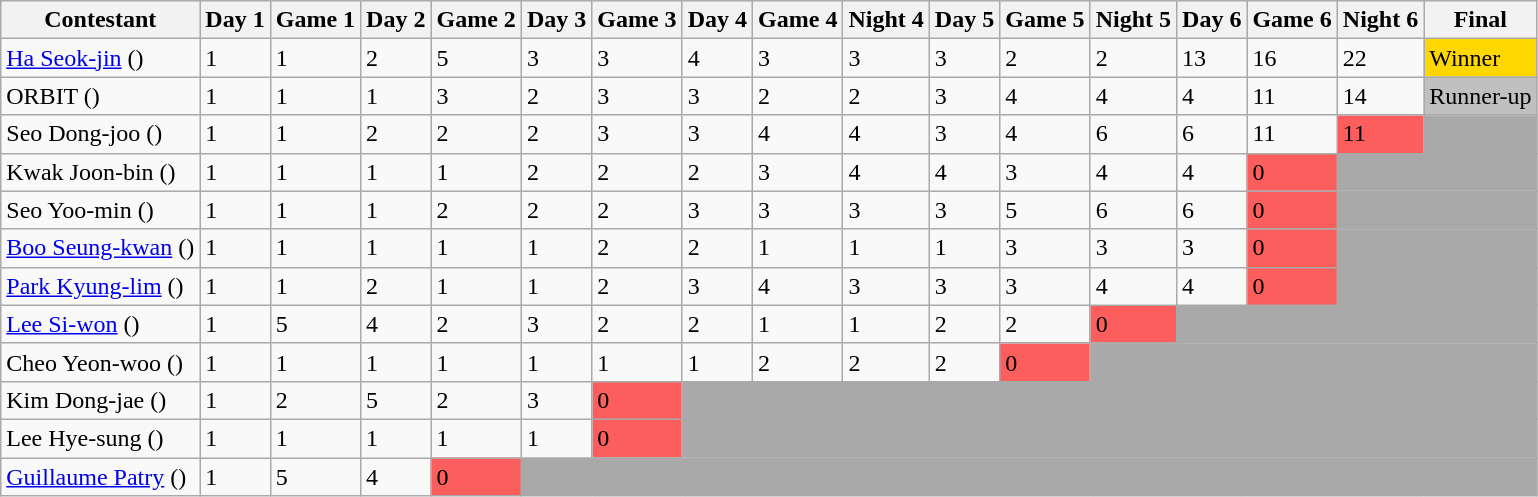<table class="wikitable centre">
<tr>
<th>Contestant</th>
<th>Day 1</th>
<th>Game 1</th>
<th>Day 2</th>
<th>Game 2</th>
<th>Day 3</th>
<th>Game 3</th>
<th>Day 4</th>
<th>Game 4</th>
<th>Night 4</th>
<th>Day 5</th>
<th>Game 5</th>
<th>Night 5</th>
<th>Day 6</th>
<th>Game 6</th>
<th>Night 6</th>
<th>Final</th>
</tr>
<tr>
<td><a href='#'>Ha Seok-jin</a> ()</td>
<td>1</td>
<td>1</td>
<td>2</td>
<td>5</td>
<td>3</td>
<td>3</td>
<td>4</td>
<td>3</td>
<td>3</td>
<td>3</td>
<td>2</td>
<td>2</td>
<td>13</td>
<td>16</td>
<td>22</td>
<td bgcolor="Gold">Winner</td>
</tr>
<tr>
<td>ORBIT ()</td>
<td>1</td>
<td>1</td>
<td>1</td>
<td>3</td>
<td>2</td>
<td>3</td>
<td>3</td>
<td>2</td>
<td>2</td>
<td>3</td>
<td>4</td>
<td>4</td>
<td>4</td>
<td>11</td>
<td>14</td>
<td bgcolor="Silver">Runner-up</td>
</tr>
<tr>
<td>Seo Dong-joo ()</td>
<td>1</td>
<td>1</td>
<td>2</td>
<td>2</td>
<td>2</td>
<td>3</td>
<td>3</td>
<td>4</td>
<td>4</td>
<td>3</td>
<td>4</td>
<td>6</td>
<td>6</td>
<td>11</td>
<td bgcolor="#fc5d5d">11</td>
<td bgcolor="darkgray"></td>
</tr>
<tr>
<td>Kwak Joon-bin ()</td>
<td>1</td>
<td>1</td>
<td>1</td>
<td>1</td>
<td>2</td>
<td>2</td>
<td>2</td>
<td>3</td>
<td>4</td>
<td>4</td>
<td>3</td>
<td>4</td>
<td>4</td>
<td bgcolor="#fc5d5d">0</td>
<td colspan="2" bgcolor="darkgray"></td>
</tr>
<tr>
<td>Seo Yoo-min ()</td>
<td>1</td>
<td>1</td>
<td>1</td>
<td>2</td>
<td>2</td>
<td>2</td>
<td>3</td>
<td>3</td>
<td>3</td>
<td>3</td>
<td>5</td>
<td>6</td>
<td>6</td>
<td bgcolor="#fc5d5d">0</td>
<td colspan="2" bgcolor="darkgray"></td>
</tr>
<tr>
<td><a href='#'>Boo Seung-kwan</a> ()</td>
<td>1</td>
<td>1</td>
<td>1</td>
<td>1</td>
<td>1</td>
<td>2</td>
<td>2</td>
<td>1</td>
<td>1</td>
<td>1</td>
<td>3</td>
<td>3</td>
<td>3</td>
<td bgcolor="#fc5d5d">0</td>
<td colspan="2" bgcolor="darkgray"></td>
</tr>
<tr>
<td><a href='#'>Park Kyung-lim</a> ()</td>
<td>1</td>
<td>1</td>
<td>2</td>
<td>1</td>
<td>1</td>
<td>2</td>
<td>3</td>
<td>4</td>
<td>3</td>
<td>3</td>
<td>3</td>
<td>4</td>
<td>4</td>
<td bgcolor="#fc5d5d">0</td>
<td colspan="2" bgcolor="darkgray"></td>
</tr>
<tr>
<td><a href='#'>Lee Si-won</a>  ()</td>
<td>1</td>
<td>5</td>
<td>4</td>
<td>2</td>
<td>3</td>
<td>2</td>
<td>2</td>
<td>1</td>
<td>1</td>
<td>2</td>
<td>2</td>
<td bgcolor="#fc5d5d">0</td>
<td colspan="4" bgcolor="darkgray"></td>
</tr>
<tr>
<td>Cheo Yeon-woo ()</td>
<td>1</td>
<td>1</td>
<td>1</td>
<td>1</td>
<td>1</td>
<td>1</td>
<td>1</td>
<td>2</td>
<td>2</td>
<td>2</td>
<td bgcolor="#fc5d5d">0</td>
<td colspan="5" bgcolor="darkgray"></td>
</tr>
<tr>
<td>Kim Dong-jae ()</td>
<td>1</td>
<td>2</td>
<td>5</td>
<td>2</td>
<td>3</td>
<td bgcolor="#fc5d5d">0</td>
<td colspan="10" bgcolor="darkgray"></td>
</tr>
<tr>
<td>Lee Hye-sung ()</td>
<td>1</td>
<td>1</td>
<td>1</td>
<td>1</td>
<td>1</td>
<td bgcolor="#fc5d5d">0</td>
<td colspan="10" bgcolor="darkgray"></td>
</tr>
<tr>
<td><a href='#'>Guillaume Patry</a> ()</td>
<td>1</td>
<td>5</td>
<td>4</td>
<td bgcolor="#fc5d5d">0</td>
<td colspan="12" bgcolor="darkgray"></td>
</tr>
</table>
